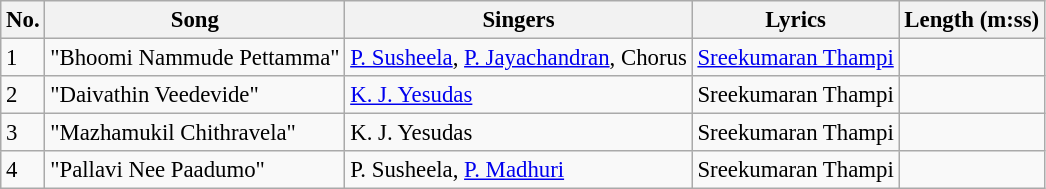<table class="wikitable" style="font-size:95%;">
<tr>
<th>No.</th>
<th>Song</th>
<th>Singers</th>
<th>Lyrics</th>
<th>Length (m:ss)</th>
</tr>
<tr>
<td>1</td>
<td>"Bhoomi Nammude Pettamma"</td>
<td><a href='#'>P. Susheela</a>, <a href='#'>P. Jayachandran</a>, Chorus</td>
<td><a href='#'>Sreekumaran Thampi</a></td>
<td></td>
</tr>
<tr>
<td>2</td>
<td>"Daivathin Veedevide"</td>
<td><a href='#'>K. J. Yesudas</a></td>
<td>Sreekumaran Thampi</td>
<td></td>
</tr>
<tr>
<td>3</td>
<td>"Mazhamukil Chithravela"</td>
<td>K. J. Yesudas</td>
<td>Sreekumaran Thampi</td>
<td></td>
</tr>
<tr>
<td>4</td>
<td>"Pallavi Nee Paadumo"</td>
<td>P. Susheela, <a href='#'>P. Madhuri</a></td>
<td>Sreekumaran Thampi</td>
<td></td>
</tr>
</table>
